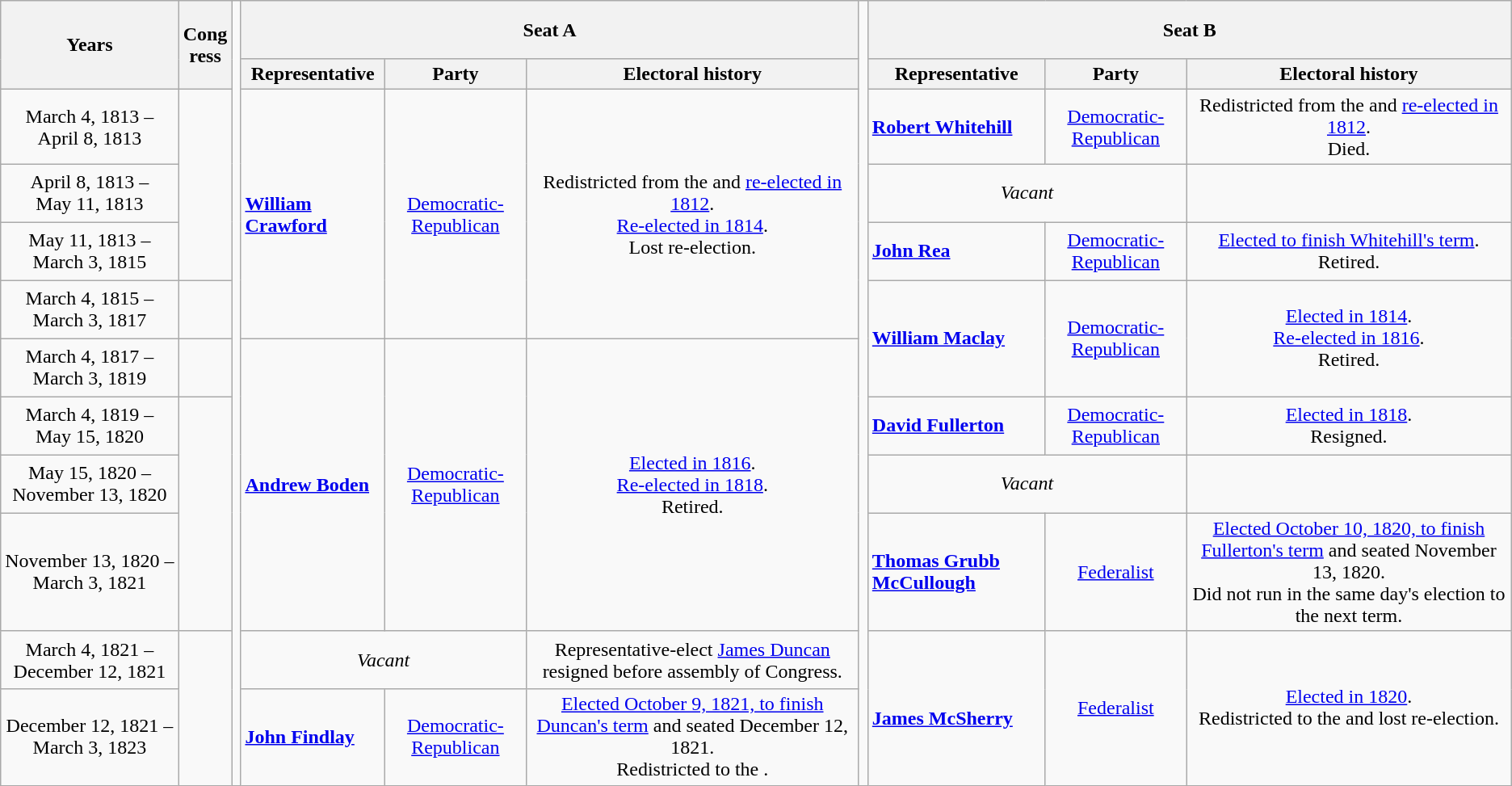<table class=wikitable style="text-align:center">
<tr style="height:3em">
<th rowspan=2>Years</th>
<th rowspan=2>Cong<br>ress</th>
<td rowspan=99></td>
<th colspan=3>Seat A</th>
<td rowspan=99></td>
<th colspan=3>Seat B</th>
</tr>
<tr>
<th>Representative</th>
<th>Party</th>
<th>Electoral history</th>
<th>Representative</th>
<th>Party</th>
<th>Electoral history</th>
</tr>
<tr style="height:3em">
<td nowrap>March 4, 1813 –<br>April 8, 1813</td>
<td rowspan=3></td>
<td rowspan=4 align=left><strong><a href='#'>William Crawford</a></strong><br></td>
<td rowspan=4 ><a href='#'>Democratic-Republican</a></td>
<td rowspan=4>Redistricted from the  and <a href='#'>re-elected in 1812</a>.<br><a href='#'>Re-elected in 1814</a>.<br>Lost re-election.</td>
<td align=left><strong><a href='#'>Robert Whitehill</a></strong><br></td>
<td><a href='#'>Democratic-Republican</a></td>
<td>Redistricted from the  and <a href='#'>re-elected in 1812</a>.<br>Died.</td>
</tr>
<tr style="height:3em">
<td nowrap>April 8, 1813 –<br>May 11, 1813</td>
<td colspan=2><em>Vacant</em></td>
</tr>
<tr style="height:3em">
<td nowrap>May 11, 1813 –<br>March 3, 1815</td>
<td align=left><strong><a href='#'>John Rea</a></strong><br></td>
<td><a href='#'>Democratic-Republican</a></td>
<td><a href='#'>Elected to finish Whitehill's term</a>.<br>Retired.</td>
</tr>
<tr style="height:3em">
<td nowrap>March 4, 1815 –<br>March 3, 1817</td>
<td></td>
<td rowspan=2 align=left><strong><a href='#'>William Maclay</a></strong><br></td>
<td rowspan=2 ><a href='#'>Democratic-Republican</a></td>
<td rowspan=2><a href='#'>Elected in 1814</a>.<br><a href='#'>Re-elected in 1816</a>.<br>Retired.</td>
</tr>
<tr style="height:3em">
<td nowrap>March 4, 1817 –<br>March 3, 1819</td>
<td></td>
<td rowspan=4 align=left><strong><a href='#'>Andrew Boden</a></strong><br></td>
<td rowspan=4 ><a href='#'>Democratic-Republican</a></td>
<td rowspan=4><a href='#'>Elected in 1816</a>.<br><a href='#'>Re-elected in 1818</a>.<br>Retired.</td>
</tr>
<tr style="height:3em">
<td nowrap>March 4, 1819 –<br>May 15, 1820</td>
<td rowspan=3></td>
<td align=left><strong><a href='#'>David Fullerton</a></strong><br></td>
<td><a href='#'>Democratic-Republican</a></td>
<td><a href='#'>Elected in 1818</a>.<br>Resigned.</td>
</tr>
<tr style="height:3em">
<td nowrap>May 15, 1820 –<br>November 13, 1820</td>
<td colspan=2><em>Vacant</em></td>
</tr>
<tr style="height:3em">
<td nowrap>November 13, 1820 –<br>March 3, 1821</td>
<td align=left><strong><a href='#'>Thomas Grubb McCullough</a></strong><br></td>
<td><a href='#'>Federalist</a></td>
<td><a href='#'>Elected October 10, 1820, to finish Fullerton's term</a> and seated November 13, 1820.<br>Did not run in the same day's election to the next term.</td>
</tr>
<tr style="height:3em">
<td nowrap>March 4, 1821 –<br>December 12, 1821</td>
<td rowspan=2></td>
<td colspan=2><em>Vacant</em></td>
<td>Representative-elect <a href='#'>James Duncan</a> resigned before assembly of Congress.</td>
<td rowspan=2 align=left><br><strong><a href='#'>James McSherry</a></strong><br></td>
<td rowspan=2 ><a href='#'>Federalist</a></td>
<td rowspan=2><a href='#'>Elected in 1820</a>.<br>Redistricted to the  and lost re-election.</td>
</tr>
<tr style="height:3em">
<td nowrap>December 12, 1821 –<br>March 3, 1823</td>
<td align=left><strong><a href='#'>John Findlay</a></strong><br></td>
<td><a href='#'>Democratic-Republican</a></td>
<td><a href='#'>Elected October 9, 1821, to finish Duncan's term</a> and seated December 12, 1821.<br>Redistricted to the .</td>
</tr>
</table>
